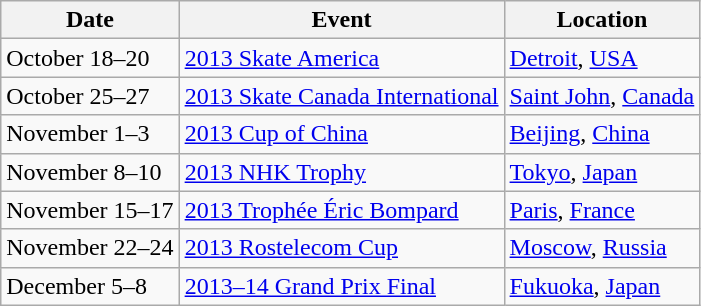<table class="wikitable">
<tr>
<th>Date</th>
<th>Event</th>
<th>Location</th>
</tr>
<tr>
<td>October 18–20</td>
<td><a href='#'>2013 Skate America</a></td>
<td> <a href='#'>Detroit</a>, <a href='#'>USA</a></td>
</tr>
<tr>
<td>October 25–27</td>
<td><a href='#'>2013 Skate Canada International</a></td>
<td> <a href='#'>Saint John</a>, <a href='#'>Canada</a></td>
</tr>
<tr>
<td>November 1–3</td>
<td><a href='#'>2013 Cup of China</a></td>
<td> <a href='#'>Beijing</a>, <a href='#'>China</a></td>
</tr>
<tr>
<td>November 8–10</td>
<td><a href='#'>2013 NHK Trophy</a></td>
<td> <a href='#'>Tokyo</a>, <a href='#'>Japan</a></td>
</tr>
<tr>
<td>November 15–17</td>
<td><a href='#'>2013 Trophée Éric Bompard</a></td>
<td> <a href='#'>Paris</a>, <a href='#'>France</a></td>
</tr>
<tr>
<td>November 22–24</td>
<td><a href='#'>2013 Rostelecom Cup</a></td>
<td> <a href='#'>Moscow</a>, <a href='#'>Russia</a></td>
</tr>
<tr>
<td>December 5–8</td>
<td><a href='#'>2013–14 Grand Prix Final</a></td>
<td> <a href='#'>Fukuoka</a>, <a href='#'>Japan</a></td>
</tr>
</table>
